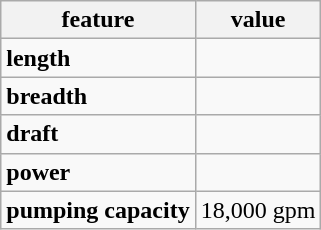<table class="wikitable sortable">
<tr>
<th>feature</th>
<th>value</th>
</tr>
<tr>
<td><strong>length</strong></td>
<td></td>
</tr>
<tr>
<td><strong>breadth</strong></td>
<td></td>
</tr>
<tr>
<td><strong>draft</strong></td>
<td></td>
</tr>
<tr>
<td><strong>power</strong></td>
<td></td>
</tr>
<tr>
<td><strong>pumping capacity</strong></td>
<td>18,000 gpm</td>
</tr>
</table>
